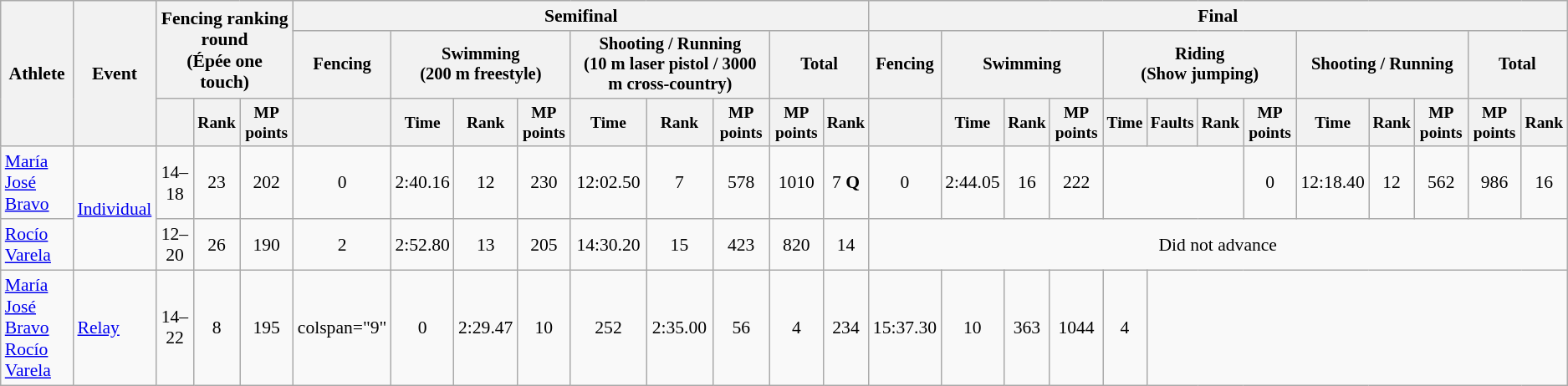<table class=wikitable style=font-size:90%;text-align:center>
<tr>
<th rowspan=3>Athlete</th>
<th rowspan=3>Event</th>
<th colspan=3 rowspan=2>Fencing ranking round<br><span>(Épée one touch)</span></th>
<th colspan=9>Semifinal</th>
<th colspan=13>Final</th>
</tr>
<tr style=font-size:95%>
<th>Fencing</th>
<th colspan=3>Swimming<br><span>(200 m freestyle)</span></th>
<th colspan=3>Shooting / Running<br><span>(10 m laser pistol / 3000 m cross-country)</span></th>
<th colspan=2>Total</th>
<th>Fencing</th>
<th colspan=3>Swimming</th>
<th colspan=4>Riding<br><span>(Show jumping)</span></th>
<th colspan=3>Shooting / Running</th>
<th colspan=2>Total</th>
</tr>
<tr style=font-size:90%>
<th></th>
<th>Rank</th>
<th>MP points</th>
<th></th>
<th>Time</th>
<th>Rank</th>
<th>MP points</th>
<th>Time</th>
<th>Rank</th>
<th>MP points</th>
<th>MP points</th>
<th>Rank</th>
<th></th>
<th>Time</th>
<th>Rank</th>
<th>MP points</th>
<th>Time</th>
<th>Faults</th>
<th>Rank</th>
<th>MP points</th>
<th>Time</th>
<th>Rank</th>
<th>MP points</th>
<th>MP points</th>
<th>Rank</th>
</tr>
<tr>
<td style="text-align:left"><a href='#'>María José Bravo</a></td>
<td style="text-align:left" rowspan=2><a href='#'>Individual</a></td>
<td>14–18</td>
<td>23</td>
<td>202</td>
<td>0</td>
<td>2:40.16</td>
<td>12</td>
<td>230</td>
<td>12:02.50</td>
<td>7</td>
<td>578</td>
<td>1010</td>
<td>7 <strong>Q</strong></td>
<td>0</td>
<td>2:44.05</td>
<td>16</td>
<td>222</td>
<td colspan="3"></td>
<td>0</td>
<td>12:18.40</td>
<td>12</td>
<td>562</td>
<td>986</td>
<td>16</td>
</tr>
<tr>
<td style="text-align:left"><a href='#'>Rocío Varela</a></td>
<td>12–20</td>
<td>26</td>
<td>190</td>
<td>2</td>
<td>2:52.80</td>
<td>13</td>
<td>205</td>
<td>14:30.20</td>
<td>15</td>
<td>423</td>
<td>820</td>
<td>14</td>
<td colspan="13">Did not advance</td>
</tr>
<tr>
<td style="text-align:left"><a href='#'>María José Bravo</a><br><a href='#'>Rocío Varela</a></td>
<td style="text-align:left"><a href='#'>Relay</a></td>
<td>14–22</td>
<td>8</td>
<td>195</td>
<td>colspan="9" </td>
<td>0</td>
<td>2:29.47</td>
<td>10</td>
<td>252</td>
<td>2:35.00</td>
<td>56</td>
<td>4</td>
<td>234</td>
<td>15:37.30</td>
<td>10</td>
<td>363</td>
<td>1044</td>
<td>4</td>
</tr>
</table>
